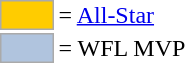<table>
<tr>
<td style="background-color:#FFCC00; border:1px solid #aaaaaa; width:2em;"></td>
<td>= <a href='#'>All-Star</a></td>
</tr>
<tr>
<td style="background-color:lightsteelblue; border:1px solid #aaaaaa; width:2em;"></td>
<td>= WFL MVP</td>
</tr>
</table>
